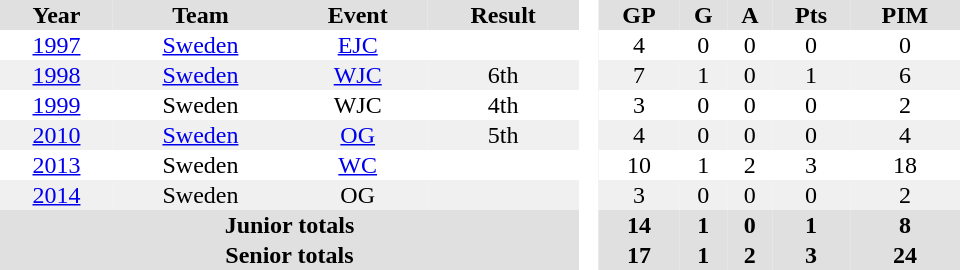<table border="0" cellpadding="1" cellspacing="0" style="text-align:center; width:40em">
<tr ALIGN="center" bgcolor="#e0e0e0">
<th>Year</th>
<th>Team</th>
<th>Event</th>
<th>Result</th>
<th rowspan="99" bgcolor="#ffffff"> </th>
<th>GP</th>
<th>G</th>
<th>A</th>
<th>Pts</th>
<th>PIM</th>
</tr>
<tr>
<td><a href='#'>1997</a></td>
<td><a href='#'>Sweden</a></td>
<td><a href='#'>EJC</a></td>
<td></td>
<td>4</td>
<td>0</td>
<td>0</td>
<td>0</td>
<td>0</td>
</tr>
<tr bgcolor="#f0f0f0">
<td><a href='#'>1998</a></td>
<td><a href='#'>Sweden</a></td>
<td><a href='#'>WJC</a></td>
<td>6th</td>
<td>7</td>
<td>1</td>
<td>0</td>
<td>1</td>
<td>6</td>
</tr>
<tr>
<td><a href='#'>1999</a></td>
<td>Sweden</td>
<td>WJC</td>
<td>4th</td>
<td>3</td>
<td>0</td>
<td>0</td>
<td>0</td>
<td>2</td>
</tr>
<tr bgcolor="#f0f0f0">
<td><a href='#'>2010</a></td>
<td><a href='#'>Sweden</a></td>
<td><a href='#'>OG</a></td>
<td>5th</td>
<td>4</td>
<td>0</td>
<td>0</td>
<td>0</td>
<td>4</td>
</tr>
<tr>
<td><a href='#'>2013</a></td>
<td>Sweden</td>
<td><a href='#'>WC</a></td>
<td></td>
<td>10</td>
<td>1</td>
<td>2</td>
<td>3</td>
<td>18</td>
</tr>
<tr bgcolor="#f0f0f0">
<td><a href='#'>2014</a></td>
<td>Sweden</td>
<td>OG</td>
<td></td>
<td>3</td>
<td>0</td>
<td>0</td>
<td>0</td>
<td>2</td>
</tr>
<tr bgcolor="#e0e0e0">
<th colspan=4>Junior totals</th>
<th>14</th>
<th>1</th>
<th>0</th>
<th>1</th>
<th>8</th>
</tr>
<tr bgcolor="#e0e0e0">
<th colspan=4>Senior totals</th>
<th>17</th>
<th>1</th>
<th>2</th>
<th>3</th>
<th>24</th>
</tr>
</table>
